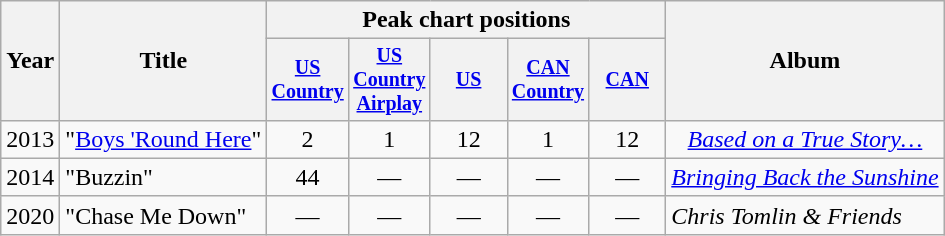<table class="wikitable" style="text-align:center;">
<tr>
<th rowspan="2">Year</th>
<th rowspan="2">Title</th>
<th colspan="5">Peak chart positions</th>
<th rowspan="2">Album</th>
</tr>
<tr style="font-size:smaller;">
<th style="width:45px;"><a href='#'>US Country</a><br></th>
<th style="width:45px;"><a href='#'>US Country Airplay</a><br></th>
<th style="width:45px;"><a href='#'>US</a><br></th>
<th style="width:45px;"><a href='#'>CAN Country</a></th>
<th style="width:45px;"><a href='#'>CAN</a><br></th>
</tr>
<tr>
<td>2013</td>
<td style="text-align:left;">"<a href='#'>Boys 'Round Here</a>"<br></td>
<td>2</td>
<td>1</td>
<td>12</td>
<td>1</td>
<td>12</td>
<td><em><a href='#'>Based on a True Story…</a></em></td>
</tr>
<tr>
<td>2014</td>
<td style="text-align:left;">"Buzzin"<br></td>
<td>44</td>
<td>—</td>
<td>—</td>
<td>—</td>
<td>—</td>
<td style="text-align:left;"><em><a href='#'>Bringing Back the Sunshine</a></em></td>
</tr>
<tr>
<td>2020</td>
<td style="text-align:left;">"Chase Me Down"<br></td>
<td>—</td>
<td>—</td>
<td>—</td>
<td>—</td>
<td>—</td>
<td style="text-align:left;"><em>Chris Tomlin & Friends</em></td>
</tr>
</table>
